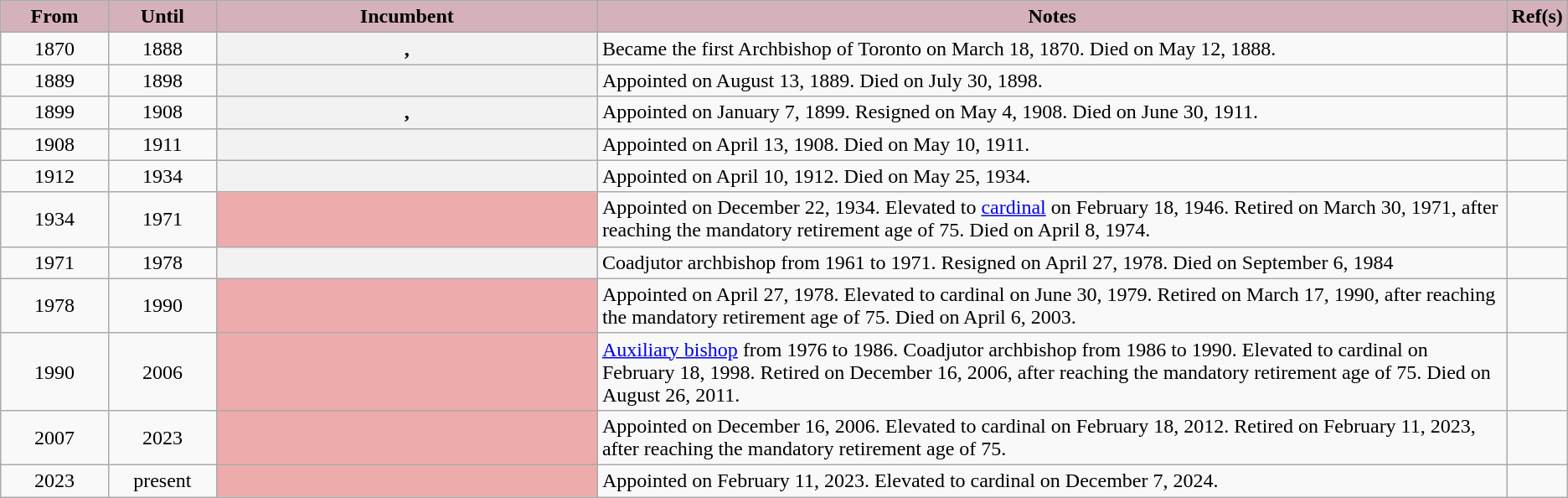<table class="wikitable sortable plainrowheaders" style="text-align:center;">
<tr>
<th scope="col" style="background-color: #D4B1BB; width: 7%">From</th>
<th scope="col" style="background-color: #D4B1BB; width: 7%">Until</th>
<th scope="col" style="background-color: #D4B1BB; width: 25%">Incumbent</th>
<th scope="col" style="background-color: #D4B1BB; width: 60%" class="unsortable">Notes</th>
<th scope="col" style="background-color: #D4B1BB" class="unsortable">Ref(s)</th>
</tr>
<tr>
<td>1870</td>
<td>1888</td>
<th scope="row">, </th>
<td style="text-align:left">Became the first Archbishop of Toronto on March 18, 1870.  Died on May 12, 1888.</td>
<td></td>
</tr>
<tr>
<td>1889</td>
<td>1898</td>
<th scope="row"></th>
<td style="text-align:left">Appointed on August 13, 1889.  Died on July 30, 1898.</td>
<td></td>
</tr>
<tr>
<td>1899</td>
<td>1908</td>
<th scope="row">, </th>
<td style="text-align:left">Appointed on January 7, 1899.  Resigned on May 4, 1908.  Died on June 30, 1911.</td>
<td></td>
</tr>
<tr>
<td>1908</td>
<td>1911</td>
<th scope="row"></th>
<td style="text-align:left">Appointed on April 13, 1908.  Died on May 10, 1911.</td>
<td></td>
</tr>
<tr>
<td>1912</td>
<td>1934</td>
<th scope="row"></th>
<td style="text-align:left">Appointed on April 10, 1912.  Died on May 25, 1934.</td>
<td></td>
</tr>
<tr>
<td>1934</td>
<td>1971</td>
<th scope="row" style="background-color: #eeabab"></th>
<td style="text-align:left">Appointed on December 22, 1934.  Elevated to <a href='#'>cardinal</a> on February 18, 1946.  Retired on March 30, 1971, after reaching the mandatory retirement age of 75.  Died on April 8, 1974.</td>
<td></td>
</tr>
<tr>
<td>1971</td>
<td>1978</td>
<th scope="row"></th>
<td style="text-align:left">Coadjutor archbishop from 1961 to 1971.  Resigned on April 27, 1978.  Died on September 6, 1984</td>
<td></td>
</tr>
<tr>
<td>1978</td>
<td>1990</td>
<th scope="row" style="background-color: #eeabab"></th>
<td style="text-align:left">Appointed on April 27, 1978.  Elevated to cardinal on June 30, 1979.  Retired on March 17, 1990, after reaching the mandatory retirement age of 75.  Died on April 6, 2003.</td>
<td></td>
</tr>
<tr>
<td>1990</td>
<td>2006</td>
<th scope="row" style="background-color: #eeabab"></th>
<td style="text-align:left"><a href='#'>Auxiliary bishop</a> from 1976 to 1986.  Coadjutor archbishop from 1986 to 1990.  Elevated to cardinal on February 18, 1998.  Retired on December 16, 2006, after reaching the mandatory retirement age of 75.  Died on August 26, 2011.</td>
<td></td>
</tr>
<tr>
<td>2007</td>
<td>2023</td>
<th scope="row" style="background-color: #eeabab"></th>
<td style="text-align:left">Appointed on December 16, 2006.  Elevated to cardinal on February 18, 2012.  Retired on February 11, 2023, after reaching the mandatory retirement age of 75.</td>
<td></td>
</tr>
<tr>
<td>2023</td>
<td>present</td>
<th scope="row" style="background-color: #eeabab"></th>
<td style="text-align:left">Appointed on February 11, 2023.  Elevated to cardinal on December 7, 2024.</td>
<td></td>
</tr>
</table>
